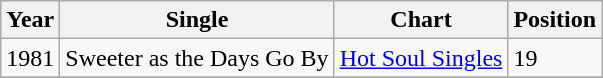<table class="wikitable">
<tr>
<th align="left">Year</th>
<th align="left">Single</th>
<th align="left">Chart</th>
<th align="left">Position</th>
</tr>
<tr>
<td align="left">1981</td>
<td align="left">Sweeter as the Days Go By</td>
<td align="left"><a href='#'>Hot Soul Singles</a></td>
<td align="left">19</td>
</tr>
<tr>
</tr>
</table>
